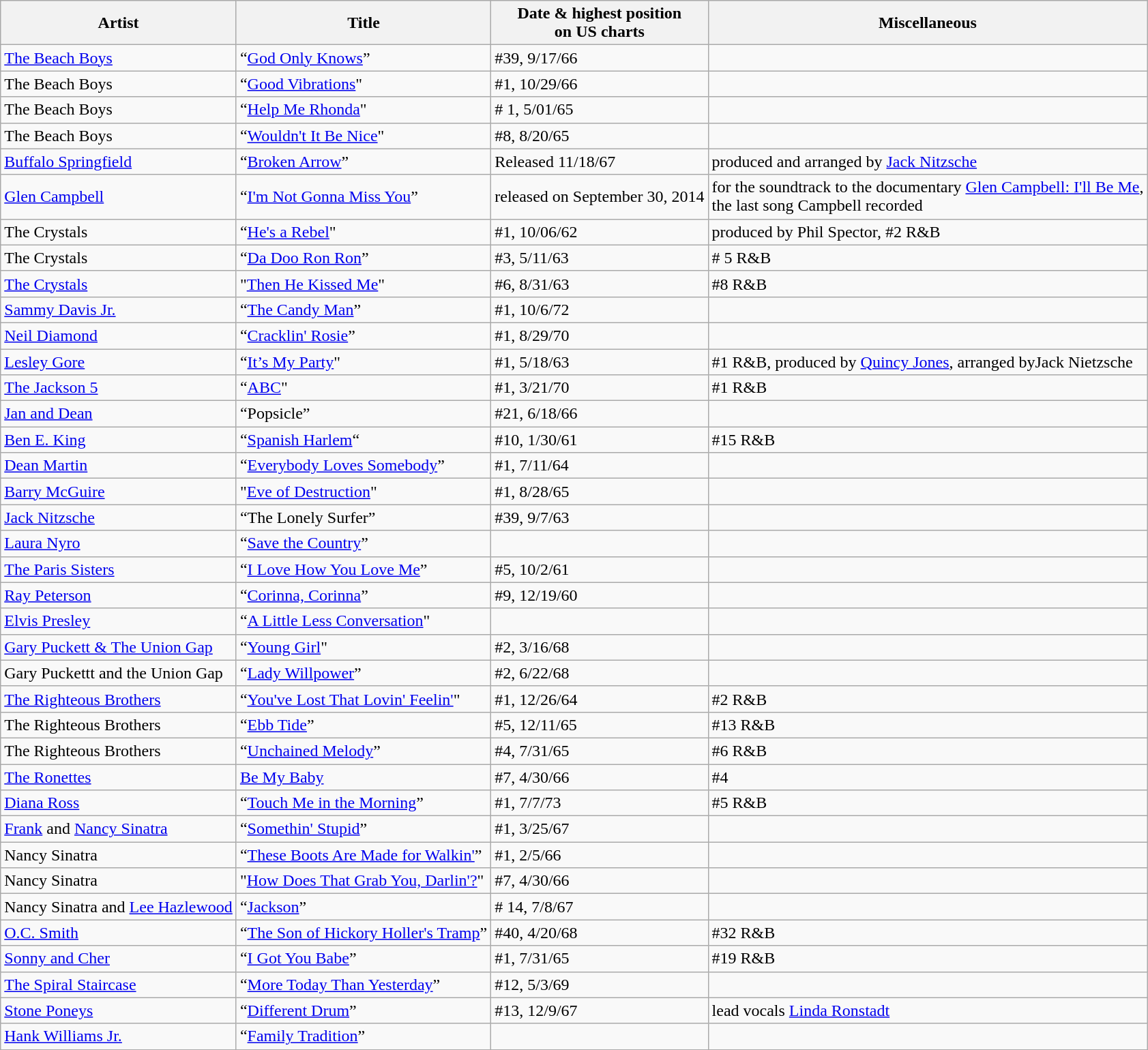<table class="wikitable sortable">
<tr>
<th>Artist</th>
<th>Title</th>
<th>Date & highest position<br> on US charts</th>
<th>Miscellaneous</th>
</tr>
<tr>
<td><a href='#'>The Beach Boys</a></td>
<td>“<a href='#'>God Only Knows</a>”</td>
<td>#39,  9/17/66</td>
<td></td>
</tr>
<tr>
<td>The Beach Boys</td>
<td>“<a href='#'>Good Vibrations</a>"</td>
<td>#1, 10/29/66</td>
<td></td>
</tr>
<tr>
<td>The Beach Boys</td>
<td>“<a href='#'>Help Me Rhonda</a>"</td>
<td># 1, 5/01/65</td>
<td></td>
</tr>
<tr>
<td>The Beach Boys</td>
<td>“<a href='#'>Wouldn't It Be Nice</a>"</td>
<td>#8, 8/20/65</td>
<td></td>
</tr>
<tr>
<td><a href='#'>Buffalo Springfield</a></td>
<td>“<a href='#'>Broken Arrow</a>”</td>
<td>Released	11/18/67</td>
<td>produced and arranged by <a href='#'>Jack Nitzsche</a></td>
</tr>
<tr>
<td><a href='#'>Glen Campbell</a></td>
<td>“<a href='#'>I'm Not Gonna Miss You</a>”</td>
<td>released on September 30, 2014</td>
<td>for the soundtrack to the documentary <a href='#'>Glen Campbell: I'll Be Me</a>, <br> the last song Campbell recorded</td>
</tr>
<tr>
<td>The Crystals</td>
<td>“<a href='#'>He's a Rebel</a>"</td>
<td>#1,  10/06/62</td>
<td>produced by Phil Spector, #2 R&B</td>
</tr>
<tr>
<td>The Crystals</td>
<td>“<a href='#'>Da Doo Ron Ron</a>”</td>
<td>#3, 5/11/63</td>
<td># 5 R&B </td>
</tr>
<tr>
<td><a href='#'>The Crystals</a></td>
<td>"<a href='#'>Then He Kissed Me</a>"</td>
<td>#6, 8/31/63</td>
<td>#8 R&B </td>
</tr>
<tr>
<td><a href='#'>Sammy Davis Jr.</a></td>
<td>“<a href='#'>The Candy Man</a>”</td>
<td>#1, 10/6/72</td>
<td></td>
</tr>
<tr>
<td><a href='#'>Neil Diamond</a></td>
<td>“<a href='#'>Cracklin' Rosie</a>”</td>
<td>#1,  8/29/70</td>
<td></td>
</tr>
<tr>
<td><a href='#'>Lesley Gore</a></td>
<td>“<a href='#'>It’s My Party</a>"</td>
<td>#1,  5/18/63</td>
<td>#1 R&B, produced by <a href='#'>Quincy Jones</a>, arranged byJack Nietzsche</td>
</tr>
<tr>
<td><a href='#'>The Jackson 5</a></td>
<td>“<a href='#'>ABC</a>"</td>
<td>#1, 3/21/70</td>
<td>#1 R&B</td>
</tr>
<tr>
<td><a href='#'>Jan and Dean</a></td>
<td>“Popsicle”</td>
<td>#21, 6/18/66</td>
<td></td>
</tr>
<tr>
<td><a href='#'>Ben E. King</a></td>
<td>“<a href='#'>Spanish Harlem</a>“</td>
<td>#10, 1/30/61</td>
<td>#15 R&B</td>
</tr>
<tr>
<td><a href='#'>Dean Martin</a></td>
<td>“<a href='#'>Everybody Loves Somebody</a>”</td>
<td>#1, 7/11/64</td>
<td></td>
</tr>
<tr>
<td><a href='#'>Barry McGuire</a></td>
<td>"<a href='#'>Eve of Destruction</a>"</td>
<td>#1, 8/28/65</td>
<td></td>
</tr>
<tr>
<td><a href='#'>Jack Nitzsche</a></td>
<td>“The Lonely Surfer”</td>
<td>#39, 9/7/63</td>
<td></td>
</tr>
<tr>
<td><a href='#'>Laura Nyro</a></td>
<td>“<a href='#'>Save the Country</a>”</td>
<td></td>
<td></td>
</tr>
<tr>
<td><a href='#'>The Paris Sisters</a></td>
<td>“<a href='#'>I Love How You Love Me</a>”</td>
<td>#5, 10/2/61</td>
<td></td>
</tr>
<tr>
<td><a href='#'>Ray Peterson</a></td>
<td>“<a href='#'>Corinna, Corinna</a>”</td>
<td>#9, 12/19/60</td>
<td></td>
</tr>
<tr>
<td><a href='#'>Elvis Presley</a></td>
<td>“<a href='#'>A Little Less Conversation</a>"</td>
<td></td>
<td></td>
</tr>
<tr>
<td><a href='#'>Gary Puckett & The Union Gap</a></td>
<td>“<a href='#'>Young Girl</a>"</td>
<td>#2, 3/16/68</td>
<td></td>
</tr>
<tr>
<td>Gary Puckettt and the Union Gap</td>
<td>“<a href='#'>Lady Willpower</a>”</td>
<td>#2, 6/22/68</td>
<td></td>
</tr>
<tr>
<td><a href='#'>The Righteous Brothers</a></td>
<td>“<a href='#'>You've Lost That Lovin' Feelin'</a>"</td>
<td>#1, 12/26/64</td>
<td>#2 R&B </td>
</tr>
<tr>
<td>The Righteous Brothers</td>
<td>“<a href='#'>Ebb Tide</a>”</td>
<td>#5, 12/11/65</td>
<td>#13 R&B</td>
</tr>
<tr>
<td>The Righteous Brothers</td>
<td>“<a href='#'>Unchained Melody</a>”</td>
<td>#4, 7/31/65</td>
<td>#6 R&B</td>
</tr>
<tr>
<td><a href='#'>The Ronettes</a></td>
<td><a href='#'>Be My Baby</a></td>
<td>#7, 4/30/66</td>
<td>#4</td>
</tr>
<tr>
<td><a href='#'>Diana Ross</a></td>
<td>“<a href='#'>Touch Me in the Morning</a>”</td>
<td>#1, 7/7/73</td>
<td>#5 R&B</td>
</tr>
<tr>
<td><a href='#'>Frank</a> and <a href='#'>Nancy Sinatra</a></td>
<td>“<a href='#'>Somethin' Stupid</a>”</td>
<td>#1, 3/25/67</td>
<td></td>
</tr>
<tr>
<td>Nancy Sinatra</td>
<td>“<a href='#'>These Boots Are Made for Walkin'</a>”</td>
<td>#1, 2/5/66</td>
<td></td>
</tr>
<tr>
<td>Nancy Sinatra</td>
<td>"<a href='#'>How Does That Grab You, Darlin'?</a>"</td>
<td>#7, 4/30/66</td>
<td></td>
</tr>
<tr>
<td>Nancy Sinatra and <a href='#'>Lee Hazlewood</a></td>
<td>“<a href='#'>Jackson</a>”</td>
<td># 14, 7/8/67</td>
<td></td>
</tr>
<tr>
<td><a href='#'>O.C. Smith</a></td>
<td>“<a href='#'>The Son of Hickory Holler's Tramp</a>”</td>
<td>#40, 4/20/68</td>
<td>#32 R&B</td>
</tr>
<tr>
<td><a href='#'>Sonny and Cher</a></td>
<td>“<a href='#'>I Got You Babe</a>”</td>
<td>#1, 7/31/65</td>
<td>#19 R&B </td>
</tr>
<tr>
<td><a href='#'>The Spiral Staircase</a></td>
<td>“<a href='#'>More Today Than Yesterday</a>”</td>
<td>#12, 5/3/69</td>
<td></td>
</tr>
<tr>
<td><a href='#'>Stone Poneys</a></td>
<td>“<a href='#'>Different Drum</a>”</td>
<td>#13, 12/9/67</td>
<td>lead vocals <a href='#'>Linda Ronstadt</a></td>
</tr>
<tr>
<td><a href='#'>Hank Williams Jr.</a></td>
<td>“<a href='#'>Family Tradition</a>”</td>
<td></td>
<td></td>
</tr>
<tr>
</tr>
</table>
